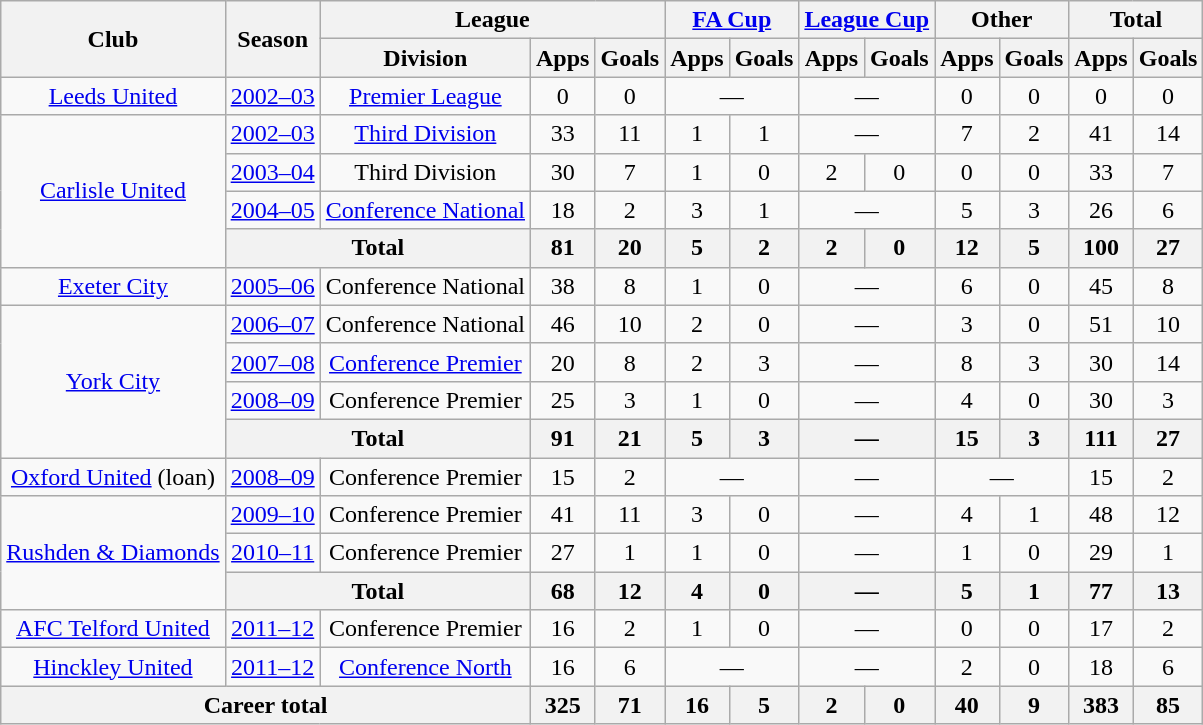<table class="wikitable" style="text-align: center;">
<tr>
<th rowspan="2">Club</th>
<th rowspan="2">Season</th>
<th colspan="3">League</th>
<th colspan="2"><a href='#'>FA Cup</a></th>
<th colspan="2"><a href='#'>League Cup</a></th>
<th colspan="2">Other</th>
<th colspan="2">Total</th>
</tr>
<tr>
<th>Division</th>
<th>Apps</th>
<th>Goals</th>
<th>Apps</th>
<th>Goals</th>
<th>Apps</th>
<th>Goals</th>
<th>Apps</th>
<th>Goals</th>
<th>Apps</th>
<th>Goals</th>
</tr>
<tr>
<td><a href='#'>Leeds United</a></td>
<td><a href='#'>2002–03</a></td>
<td><a href='#'>Premier League</a></td>
<td>0</td>
<td>0</td>
<td colspan="2">—</td>
<td colspan="2">—</td>
<td>0</td>
<td>0</td>
<td>0</td>
<td>0</td>
</tr>
<tr>
<td rowspan="4"><a href='#'>Carlisle United</a></td>
<td><a href='#'>2002–03</a></td>
<td><a href='#'>Third Division</a></td>
<td>33</td>
<td>11</td>
<td>1</td>
<td>1</td>
<td colspan="2">—</td>
<td>7</td>
<td>2</td>
<td>41</td>
<td>14</td>
</tr>
<tr>
<td><a href='#'>2003–04</a></td>
<td>Third Division</td>
<td>30</td>
<td>7</td>
<td>1</td>
<td>0</td>
<td>2</td>
<td>0</td>
<td>0</td>
<td>0</td>
<td>33</td>
<td>7</td>
</tr>
<tr>
<td><a href='#'>2004–05</a></td>
<td><a href='#'>Conference National</a></td>
<td>18</td>
<td>2</td>
<td>3</td>
<td>1</td>
<td colspan="2">—</td>
<td>5</td>
<td>3</td>
<td>26</td>
<td>6</td>
</tr>
<tr>
<th colspan="2">Total</th>
<th>81</th>
<th>20</th>
<th>5</th>
<th>2</th>
<th>2</th>
<th>0</th>
<th>12</th>
<th>5</th>
<th>100</th>
<th>27</th>
</tr>
<tr>
<td><a href='#'>Exeter City</a></td>
<td><a href='#'>2005–06</a></td>
<td>Conference National</td>
<td>38</td>
<td>8</td>
<td>1</td>
<td>0</td>
<td colspan="2">—</td>
<td>6</td>
<td>0</td>
<td>45</td>
<td>8</td>
</tr>
<tr>
<td rowspan="4"><a href='#'>York City</a></td>
<td><a href='#'>2006–07</a></td>
<td>Conference National</td>
<td>46</td>
<td>10</td>
<td>2</td>
<td>0</td>
<td colspan="2">—</td>
<td>3</td>
<td>0</td>
<td>51</td>
<td>10</td>
</tr>
<tr>
<td><a href='#'>2007–08</a></td>
<td><a href='#'>Conference Premier</a></td>
<td>20</td>
<td>8</td>
<td>2</td>
<td>3</td>
<td colspan="2">—</td>
<td>8</td>
<td>3</td>
<td>30</td>
<td>14</td>
</tr>
<tr>
<td><a href='#'>2008–09</a></td>
<td>Conference Premier</td>
<td>25</td>
<td>3</td>
<td>1</td>
<td>0</td>
<td colspan="2">—</td>
<td>4</td>
<td>0</td>
<td>30</td>
<td>3</td>
</tr>
<tr>
<th colspan="2">Total</th>
<th>91</th>
<th>21</th>
<th>5</th>
<th>3</th>
<th colspan="2">—</th>
<th>15</th>
<th>3</th>
<th>111</th>
<th>27</th>
</tr>
<tr>
<td><a href='#'>Oxford United</a> (loan)</td>
<td><a href='#'>2008–09</a></td>
<td>Conference Premier</td>
<td>15</td>
<td>2</td>
<td colspan="2">—</td>
<td colspan="2">—</td>
<td colspan="2">—</td>
<td>15</td>
<td>2</td>
</tr>
<tr>
<td rowspan="3"><a href='#'>Rushden & Diamonds</a></td>
<td><a href='#'>2009–10</a></td>
<td>Conference Premier</td>
<td>41</td>
<td>11</td>
<td>3</td>
<td>0</td>
<td colspan="2">—</td>
<td>4</td>
<td>1</td>
<td>48</td>
<td>12</td>
</tr>
<tr>
<td><a href='#'>2010–11</a></td>
<td>Conference Premier</td>
<td>27</td>
<td>1</td>
<td>1</td>
<td>0</td>
<td colspan="2">—</td>
<td>1</td>
<td>0</td>
<td>29</td>
<td>1</td>
</tr>
<tr>
<th colspan="2">Total</th>
<th>68</th>
<th>12</th>
<th>4</th>
<th>0</th>
<th colspan="2">—</th>
<th>5</th>
<th>1</th>
<th>77</th>
<th>13</th>
</tr>
<tr>
<td><a href='#'>AFC Telford United</a></td>
<td><a href='#'>2011–12</a></td>
<td>Conference Premier</td>
<td>16</td>
<td>2</td>
<td>1</td>
<td>0</td>
<td colspan="2">—</td>
<td>0</td>
<td>0</td>
<td>17</td>
<td>2</td>
</tr>
<tr>
<td><a href='#'>Hinckley United</a></td>
<td><a href='#'>2011–12</a></td>
<td><a href='#'>Conference North</a></td>
<td>16</td>
<td>6</td>
<td colspan="2">—</td>
<td colspan="2">—</td>
<td>2</td>
<td>0</td>
<td>18</td>
<td>6</td>
</tr>
<tr>
<th colspan="3">Career total</th>
<th>325</th>
<th>71</th>
<th>16</th>
<th>5</th>
<th>2</th>
<th>0</th>
<th>40</th>
<th>9</th>
<th>383</th>
<th>85</th>
</tr>
</table>
